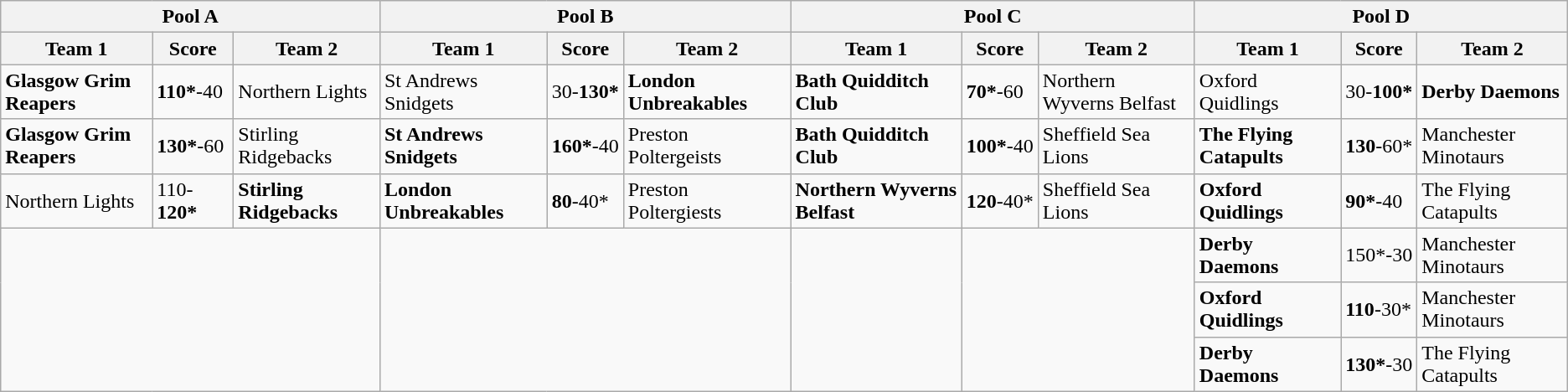<table class="wikitable">
<tr>
<th colspan="3">Pool A</th>
<th colspan="3">Pool B</th>
<th colspan="3">Pool C</th>
<th colspan="3">Pool D</th>
</tr>
<tr>
<th>Team 1</th>
<th>Score</th>
<th>Team 2</th>
<th>Team 1</th>
<th>Score</th>
<th>Team 2</th>
<th>Team 1</th>
<th>Score</th>
<th>Team 2</th>
<th>Team 1</th>
<th>Score</th>
<th>Team 2</th>
</tr>
<tr>
<td><strong>Glasgow Grim Reapers</strong></td>
<td><strong>110*</strong>-40</td>
<td>Northern Lights</td>
<td>St Andrews Snidgets</td>
<td>30-<strong>130*</strong></td>
<td><strong>London Unbreakables</strong></td>
<td><strong>Bath Quidditch Club</strong></td>
<td><strong>70*</strong>-60</td>
<td>Northern Wyverns Belfast</td>
<td>Oxford Quidlings</td>
<td>30-<strong>100*</strong></td>
<td><strong>Derby Daemons</strong></td>
</tr>
<tr>
<td><strong>Glasgow Grim Reapers</strong></td>
<td><strong>130*</strong>-60</td>
<td>Stirling Ridgebacks</td>
<td><strong>St Andrews Snidgets</strong></td>
<td><strong>160*</strong>-40</td>
<td>Preston Poltergeists</td>
<td><strong>Bath Quidditch Club</strong></td>
<td><strong>100*</strong>-40</td>
<td>Sheffield Sea Lions</td>
<td><strong>The Flying Catapults</strong></td>
<td><strong>130</strong>-60*</td>
<td>Manchester Minotaurs</td>
</tr>
<tr>
<td>Northern Lights</td>
<td>110-<strong>120*</strong></td>
<td><strong>Stirling Ridgebacks</strong></td>
<td><strong>London Unbreakables</strong></td>
<td><strong>80</strong>-40*</td>
<td>Preston Poltergiests</td>
<td><strong>Northern Wyverns Belfast</strong></td>
<td><strong>120</strong>-40*</td>
<td>Sheffield Sea Lions</td>
<td><strong>Oxford Quidlings</strong></td>
<td><strong>90*</strong>-40</td>
<td>The Flying Catapults</td>
</tr>
<tr>
<td colspan="3" rowspan="3"></td>
<td colspan="3" rowspan="3"></td>
<td rowspan="3"></td>
<td colspan="2" rowspan="3"></td>
<td><strong>Derby Daemons</strong></td>
<td>150*-30</td>
<td>Manchester Minotaurs</td>
</tr>
<tr>
<td><strong>Oxford Quidlings</strong></td>
<td><strong>110</strong>-30*</td>
<td>Manchester Minotaurs</td>
</tr>
<tr>
<td><strong>Derby Daemons</strong></td>
<td><strong>130*</strong>-30</td>
<td>The Flying Catapults</td>
</tr>
</table>
